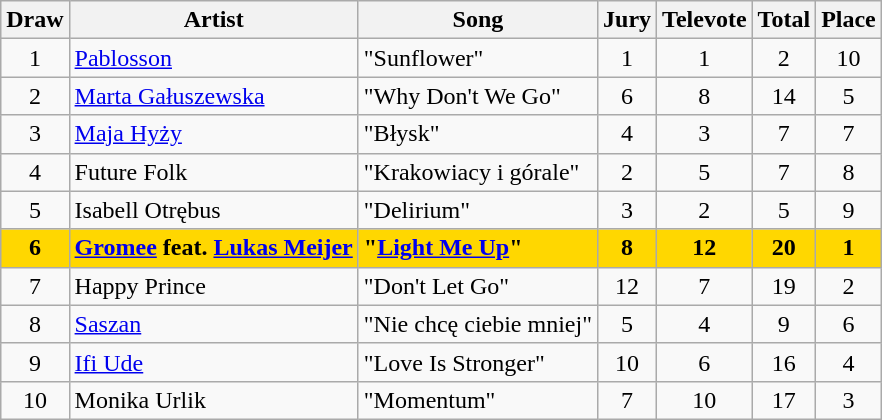<table class="sortable wikitable" style="margin: 1em auto 1em auto; text-align:center">
<tr>
<th>Draw</th>
<th>Artist</th>
<th>Song</th>
<th>Jury</th>
<th>Televote</th>
<th>Total</th>
<th>Place</th>
</tr>
<tr>
<td>1</td>
<td align="left"><a href='#'>Pablosson</a></td>
<td align="left">"Sunflower"</td>
<td>1</td>
<td>1</td>
<td>2</td>
<td>10</td>
</tr>
<tr>
<td>2</td>
<td align="left"><a href='#'>Marta Gałuszewska</a></td>
<td align="left">"Why Don't We Go"</td>
<td>6</td>
<td>8</td>
<td>14</td>
<td>5</td>
</tr>
<tr>
<td>3</td>
<td align="left"><a href='#'>Maja Hyży</a></td>
<td align="left">"Błysk"</td>
<td>4</td>
<td>3</td>
<td>7</td>
<td>7</td>
</tr>
<tr>
<td>4</td>
<td align="left">Future Folk</td>
<td align="left">"Krakowiacy i górale"</td>
<td>2</td>
<td>5</td>
<td>7</td>
<td>8</td>
</tr>
<tr>
<td>5</td>
<td align="left">Isabell Otrębus</td>
<td align="left">"Delirium"</td>
<td>3</td>
<td>2</td>
<td>5</td>
<td>9</td>
</tr>
<tr style="font-weight:bold; background:gold;">
<td>6</td>
<td align="left"><a href='#'>Gromee</a> feat. <a href='#'>Lukas Meijer</a></td>
<td align="left">"<a href='#'>Light Me Up</a>"</td>
<td>8</td>
<td>12</td>
<td>20</td>
<td>1</td>
</tr>
<tr>
<td>7</td>
<td align="left">Happy Prince</td>
<td align="left">"Don't Let Go"</td>
<td>12</td>
<td>7</td>
<td>19</td>
<td>2</td>
</tr>
<tr>
<td>8</td>
<td align="left"><a href='#'>Saszan</a></td>
<td align="left">"Nie chcę ciebie mniej"</td>
<td>5</td>
<td>4</td>
<td>9</td>
<td>6</td>
</tr>
<tr>
<td>9</td>
<td align="left"><a href='#'>Ifi Ude</a></td>
<td align="left">"Love Is Stronger"</td>
<td>10</td>
<td>6</td>
<td>16</td>
<td>4</td>
</tr>
<tr>
<td>10</td>
<td align="left">Monika Urlik</td>
<td align="left">"Momentum"</td>
<td>7</td>
<td>10</td>
<td>17</td>
<td>3</td>
</tr>
</table>
